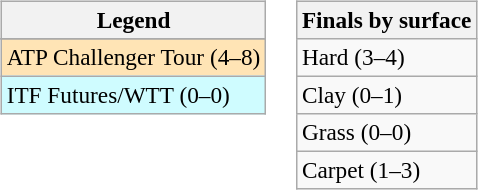<table>
<tr valign=top>
<td><br><table class=wikitable style=font-size:97%>
<tr>
<th>Legend</th>
</tr>
<tr bgcolor=e5d1cb>
</tr>
<tr bgcolor=moccasin>
<td>ATP Challenger Tour (4–8)</td>
</tr>
<tr bgcolor=cffcff>
<td>ITF Futures/WTT (0–0)</td>
</tr>
</table>
</td>
<td><br><table class=wikitable style=font-size:97%>
<tr>
<th>Finals by surface</th>
</tr>
<tr>
<td>Hard (3–4)</td>
</tr>
<tr>
<td>Clay (0–1)</td>
</tr>
<tr>
<td>Grass (0–0)</td>
</tr>
<tr>
<td>Carpet (1–3)</td>
</tr>
</table>
</td>
</tr>
</table>
